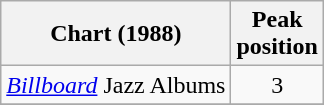<table class="wikitable">
<tr>
<th>Chart (1988)</th>
<th>Peak<br>position</th>
</tr>
<tr>
<td><em><a href='#'>Billboard</a></em> Jazz Albums</td>
<td align=center>3</td>
</tr>
<tr>
</tr>
</table>
